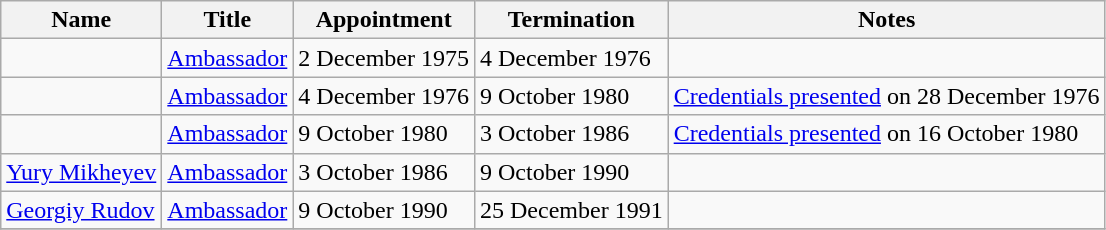<table class="wikitable">
<tr valign="middle">
<th>Name</th>
<th>Title</th>
<th>Appointment</th>
<th>Termination</th>
<th>Notes</th>
</tr>
<tr>
<td></td>
<td><a href='#'>Ambassador</a></td>
<td>2 December 1975</td>
<td>4 December 1976</td>
<td></td>
</tr>
<tr>
<td></td>
<td><a href='#'>Ambassador</a></td>
<td>4 December 1976</td>
<td>9 October 1980</td>
<td><a href='#'>Credentials presented</a> on 28 December 1976</td>
</tr>
<tr>
<td></td>
<td><a href='#'>Ambassador</a></td>
<td>9 October 1980</td>
<td>3 October 1986</td>
<td><a href='#'>Credentials presented</a> on 16 October 1980</td>
</tr>
<tr>
<td><a href='#'>Yury Mikheyev</a></td>
<td><a href='#'>Ambassador</a></td>
<td>3 October 1986</td>
<td>9 October 1990</td>
<td></td>
</tr>
<tr>
<td><a href='#'>Georgiy Rudov</a></td>
<td><a href='#'>Ambassador</a></td>
<td>9 October 1990</td>
<td>25 December 1991</td>
<td></td>
</tr>
<tr>
</tr>
</table>
